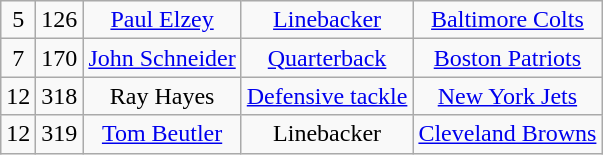<table class="wikitable" style="text-align:center">
<tr>
<td>5</td>
<td>126</td>
<td><a href='#'>Paul Elzey</a></td>
<td><a href='#'>Linebacker</a></td>
<td><a href='#'>Baltimore Colts</a></td>
</tr>
<tr>
<td>7</td>
<td>170</td>
<td><a href='#'>John Schneider</a></td>
<td><a href='#'>Quarterback</a></td>
<td><a href='#'>Boston Patriots</a></td>
</tr>
<tr>
<td>12</td>
<td>318</td>
<td>Ray Hayes</td>
<td><a href='#'>Defensive tackle</a></td>
<td><a href='#'>New York Jets</a></td>
</tr>
<tr>
<td>12</td>
<td>319</td>
<td><a href='#'>Tom Beutler</a></td>
<td>Linebacker</td>
<td><a href='#'>Cleveland Browns</a></td>
</tr>
</table>
